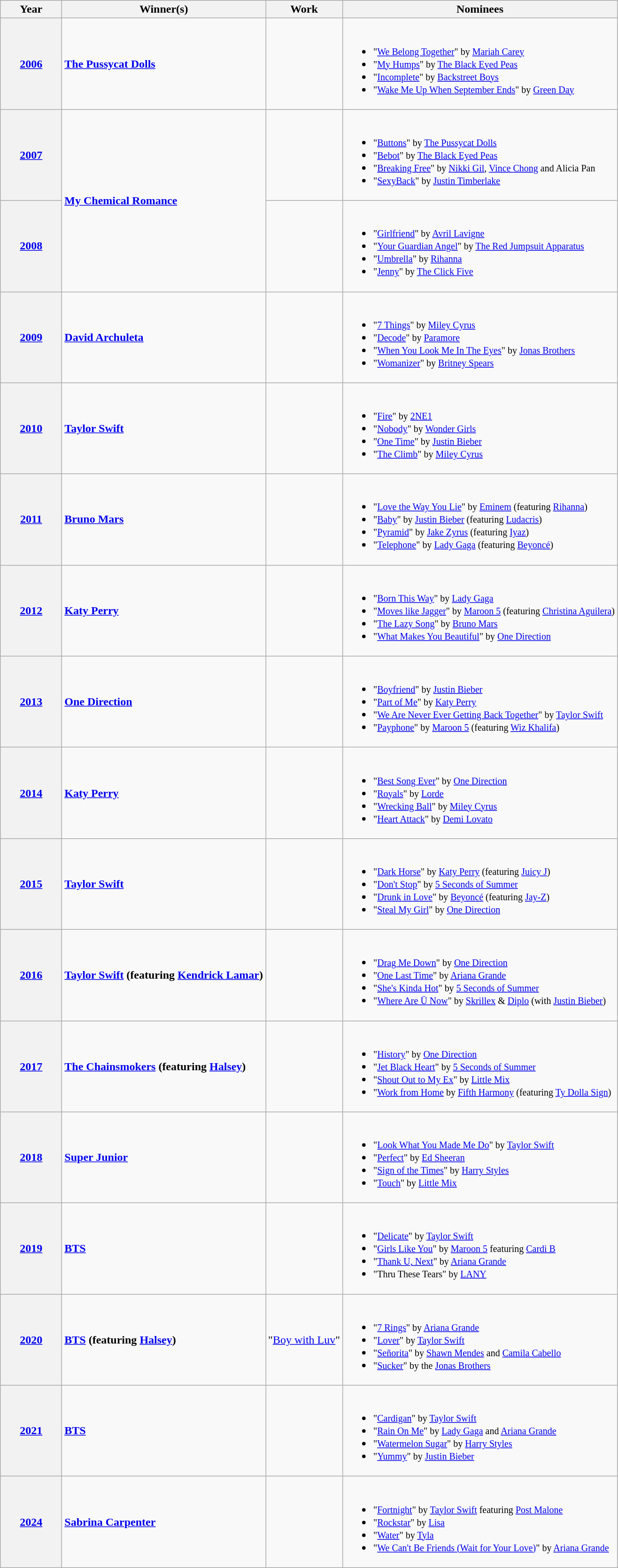<table class="wikitable sortable">
<tr>
<th scope="col" style="width:5em;">Year</th>
<th scope="col">Winner(s)</th>
<th scope="col">Work</th>
<th scope="col" class="unsortable">Nominees</th>
</tr>
<tr>
<th scope="row"><a href='#'>2006</a></th>
<td> <strong><a href='#'>The Pussycat Dolls</a></strong></td>
<td></td>
<td><br><ul><li><small>"<a href='#'>We Belong Together</a>" by <a href='#'>Mariah Carey</a></small></li><li><small>"<a href='#'>My Humps</a>" by <a href='#'>The Black Eyed Peas</a></small></li><li><small>"<a href='#'>Incomplete</a>" by <a href='#'>Backstreet Boys</a></small></li><li><small>"<a href='#'>Wake Me Up When September Ends</a>" by <a href='#'>Green Day</a></small></li></ul></td>
</tr>
<tr>
<th scope="row"><a href='#'>2007</a></th>
<td rowspan=2> <strong><a href='#'>My Chemical Romance</a></strong></td>
<td></td>
<td><br><ul><li><small>"<a href='#'>Buttons</a>" by <a href='#'>The Pussycat Dolls</a></small></li><li><small>"<a href='#'>Bebot</a>" by <a href='#'>The Black Eyed Peas</a></small></li><li><small>"<a href='#'>Breaking Free</a>" by <a href='#'>Nikki Gil</a>, <a href='#'>Vince Chong</a> and Alicia Pan</small></li><li><small>"<a href='#'>SexyBack</a>" by <a href='#'>Justin Timberlake</a></small></li></ul></td>
</tr>
<tr>
<th scope="row"><a href='#'>2008</a></th>
<td></td>
<td><br><ul><li><small>"<a href='#'>Girlfriend</a>" by <a href='#'>Avril Lavigne</a></small></li><li><small>"<a href='#'>Your Guardian Angel</a>" by <a href='#'>The Red Jumpsuit Apparatus</a></small></li><li><small>"<a href='#'>Umbrella</a>" by <a href='#'>Rihanna</a></small></li><li><small>"<a href='#'>Jenny</a>" by <a href='#'>The Click Five</a></small></li></ul></td>
</tr>
<tr>
<th scope="row"><a href='#'>2009</a></th>
<td> <strong><a href='#'>David Archuleta</a></strong></td>
<td></td>
<td><br><ul><li><small>"<a href='#'>7 Things</a>" by <a href='#'>Miley Cyrus</a></small></li><li><small>"<a href='#'>Decode</a>" by <a href='#'>Paramore</a></small></li><li><small>"<a href='#'>When You Look Me In The Eyes</a>" by <a href='#'>Jonas Brothers</a></small></li><li><small>"<a href='#'>Womanizer</a>" by <a href='#'>Britney Spears</a></small></li></ul></td>
</tr>
<tr>
<th scope="row"><a href='#'>2010</a></th>
<td> <strong><a href='#'>Taylor Swift</a></strong></td>
<td></td>
<td><br><ul><li><small>"<a href='#'>Fire</a>" by <a href='#'>2NE1</a></small></li><li><small>"<a href='#'>Nobody</a>" by <a href='#'>Wonder Girls</a></small></li><li><small>"<a href='#'>One Time</a>" by <a href='#'>Justin Bieber</a></small></li><li><small>"<a href='#'>The Climb</a>" by <a href='#'>Miley Cyrus</a></small></li></ul></td>
</tr>
<tr>
<th scope="row"><a href='#'>2011</a></th>
<td> <strong><a href='#'>Bruno Mars</a></strong></td>
<td></td>
<td><br><ul><li><small>"<a href='#'>Love the Way You Lie</a>" by <a href='#'>Eminem</a> (featuring <a href='#'>Rihanna</a>)</small></li><li><small>"<a href='#'>Baby</a>" by <a href='#'>Justin Bieber</a> (featuring <a href='#'>Ludacris</a>)</small></li><li><small>"<a href='#'>Pyramid</a>" by <a href='#'>Jake Zyrus</a> (featuring <a href='#'>Iyaz</a>)</small></li><li><small>"<a href='#'>Telephone</a>" by <a href='#'>Lady Gaga</a> (featuring <a href='#'>Beyoncé</a>)</small></li></ul></td>
</tr>
<tr>
<th scope="row"><a href='#'>2012</a></th>
<td> <strong><a href='#'>Katy Perry</a></strong></td>
<td></td>
<td><br><ul><li><small>"<a href='#'>Born This Way</a>" by <a href='#'>Lady Gaga</a></small></li><li><small>"<a href='#'>Moves like Jagger</a>" by <a href='#'>Maroon 5</a> (featuring <a href='#'>Christina Aguilera</a>)</small></li><li><small>"<a href='#'>The Lazy Song</a>" by <a href='#'>Bruno Mars</a></small></li><li><small>"<a href='#'>What Makes You Beautiful</a>" by <a href='#'>One Direction</a></small></li></ul></td>
</tr>
<tr>
<th scope="row"><a href='#'>2013</a></th>
<td> <strong><a href='#'>One Direction</a></strong></td>
<td></td>
<td><br><ul><li><small>"<a href='#'>Boyfriend</a>" by <a href='#'>Justin Bieber</a></small></li><li><small>"<a href='#'>Part of Me</a>" by <a href='#'>Katy Perry</a></small></li><li><small>"<a href='#'>We Are Never Ever Getting Back Together</a>" by <a href='#'>Taylor Swift</a></small></li><li><small>"<a href='#'>Payphone</a>" by <a href='#'>Maroon 5</a> (featuring <a href='#'>Wiz Khalifa</a>)</small></li></ul></td>
</tr>
<tr>
<th scope="row"><a href='#'>2014</a></th>
<td> <strong><a href='#'>Katy Perry</a></strong></td>
<td></td>
<td><br><ul><li><small>"<a href='#'>Best Song Ever</a>" by <a href='#'>One Direction</a></small></li><li><small>"<a href='#'>Royals</a>" by <a href='#'>Lorde</a></small></li><li><small>"<a href='#'>Wrecking Ball</a>" by <a href='#'>Miley Cyrus</a></small></li><li><small>"<a href='#'>Heart Attack</a>" by <a href='#'>Demi Lovato</a></small></li></ul></td>
</tr>
<tr>
<th scope="row"><a href='#'>2015</a></th>
<td> <strong><a href='#'>Taylor Swift</a></strong></td>
<td></td>
<td><br><ul><li><small>"<a href='#'>Dark Horse</a>" by <a href='#'>Katy Perry</a> (featuring <a href='#'>Juicy J</a>)</small></li><li><small>"<a href='#'>Don't Stop</a>" by <a href='#'>5 Seconds of Summer</a></small></li><li><small>"<a href='#'>Drunk in Love</a>" by <a href='#'>Beyoncé</a> (featuring <a href='#'>Jay-Z</a>)</small></li><li><small>"<a href='#'>Steal My Girl</a>" by <a href='#'>One Direction</a></small></li></ul></td>
</tr>
<tr>
<th scope="row"><a href='#'>2016</a></th>
<td rowspan="1"> <strong><a href='#'>Taylor Swift</a> (featuring <a href='#'>Kendrick Lamar</a>)</strong></td>
<td></td>
<td><br><ul><li><small>"<a href='#'>Drag Me Down</a>" by <a href='#'>One Direction</a></small></li><li><small>"<a href='#'>One Last Time</a>" by <a href='#'>Ariana Grande</a></small></li><li><small>"<a href='#'>She's Kinda Hot</a>" by <a href='#'>5 Seconds of Summer</a></small></li><li><small>"<a href='#'>Where Are Ü Now</a>" by <a href='#'>Skrillex</a> & <a href='#'>Diplo</a> (with <a href='#'>Justin Bieber</a>)</small></li></ul></td>
</tr>
<tr>
<th scope="row"><a href='#'>2017</a></th>
<td rowspan="1"> <strong><a href='#'>The Chainsmokers</a> (featuring <a href='#'>Halsey</a>)</strong></td>
<td></td>
<td><br><ul><li><small>"<a href='#'>History</a>" by <a href='#'>One Direction</a></small></li><li><small>"<a href='#'>Jet Black Heart</a>" by <a href='#'>5 Seconds of Summer</a></small></li><li><small>"<a href='#'>Shout Out to My Ex</a>" by <a href='#'>Little Mix</a></small></li><li><small>"<a href='#'>Work from Home</a> by <a href='#'>Fifth Harmony</a> (featuring <a href='#'>Ty Dolla Sign</a>)</small></li></ul></td>
</tr>
<tr>
<th scope="row"><a href='#'>2018</a></th>
<td> <strong><a href='#'>Super Junior</a></strong></td>
<td></td>
<td><br><ul><li><small>"<a href='#'>Look What You Made Me Do</a>" by <a href='#'>Taylor Swift</a></small></li><li><small>"<a href='#'>Perfect</a>" by <a href='#'>Ed Sheeran</a></small></li><li><small>"<a href='#'>Sign of the Times</a>" by <a href='#'>Harry Styles</a></small></li><li><small>"<a href='#'>Touch</a>" by <a href='#'>Little Mix</a></small></li></ul></td>
</tr>
<tr>
<th scope="row"><a href='#'>2019</a></th>
<td> <strong><a href='#'>BTS</a></strong></td>
<td></td>
<td><br><ul><li><small>"<a href='#'>Delicate</a>" by <a href='#'>Taylor Swift</a></small></li><li><small>"<a href='#'>Girls Like You</a>" by <a href='#'>Maroon 5</a> featuring <a href='#'>Cardi B</a></small></li><li><small>"<a href='#'>Thank U, Next</a>" by <a href='#'>Ariana Grande</a></small></li><li><small>"Thru These Tears" by <a href='#'>LANY</a></small></li></ul></td>
</tr>
<tr>
<th scope="row"><a href='#'>2020</a></th>
<td> <strong><a href='#'>BTS</a> (featuring <a href='#'>Halsey</a>)</strong></td>
<td>"<a href='#'>Boy with Luv</a>"</td>
<td><br><ul><li><small>"<a href='#'>7 Rings</a>" by <a href='#'>Ariana Grande</a></small></li><li><small>"<a href='#'>Lover</a>" by <a href='#'>Taylor Swift</a></small></li><li><small>"<a href='#'>Señorita</a>" by <a href='#'>Shawn Mendes</a> and <a href='#'>Camila Cabello</a></small></li><li><small>"<a href='#'>Sucker</a>" by the <a href='#'>Jonas Brothers</a></small></li></ul></td>
</tr>
<tr>
<th scope="row"><a href='#'>2021</a></th>
<td> <strong><a href='#'>BTS</a></strong></td>
<td></td>
<td><br><ul><li><small>"<a href='#'>Cardigan</a>" by <a href='#'>Taylor Swift</a></small></li><li><small>"<a href='#'>Rain On Me</a>" by <a href='#'>Lady Gaga</a> and <a href='#'>Ariana Grande</a></small></li><li><small>"<a href='#'>Watermelon Sugar</a>" by <a href='#'>Harry Styles</a></small></li><li><small>"<a href='#'>Yummy</a>" by <a href='#'>Justin Bieber</a></small></li></ul></td>
</tr>
<tr>
<th scope="row"><a href='#'>2024</a></th>
<td> <strong><a href='#'>Sabrina Carpenter</a></strong></td>
<td></td>
<td><br><ul><li><small>"<a href='#'>Fortnight</a>" by <a href='#'>Taylor Swift</a> featuring <a href='#'>Post Malone</a></small></li><li><small>"<a href='#'>Rockstar</a>" by <a href='#'>Lisa</a></small></li><li><small>"<a href='#'>Water</a>" by <a href='#'>Tyla</a></small></li><li><small>"<a href='#'>We Can't Be Friends (Wait for Your Love)</a>" by <a href='#'>Ariana Grande</a></small></li></ul></td>
</tr>
</table>
